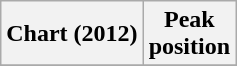<table class="wikitable plainrowheaders" style="text-align:center">
<tr>
<th>Chart (2012)</th>
<th>Peak<br>position</th>
</tr>
<tr>
</tr>
</table>
